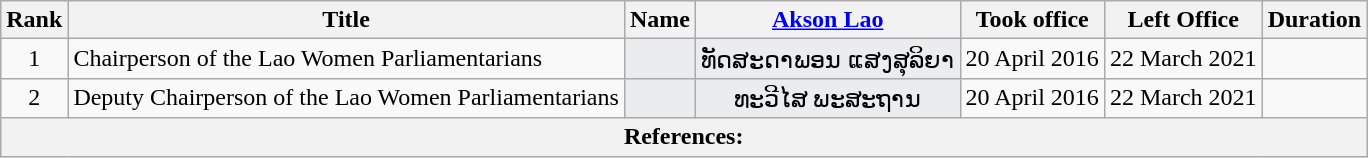<table class="wikitable sortable" style=text-align:center>
<tr>
<th>Rank</th>
<th>Title</th>
<th>Name</th>
<th class="unsortable"><a href='#'>Akson Lao</a></th>
<th>Took office</th>
<th>Left Office</th>
<th>Duration</th>
</tr>
<tr>
<td>1</td>
<td align="left">Chairperson of the Lao Women Parliamentarians</td>
<td bgcolor = #EAECF0></td>
<td bgcolor = #EAECF0>ທັດສະດາພອນ ແສງສຸລິຍາ</td>
<td>20 April 2016</td>
<td>22 March 2021</td>
<td></td>
</tr>
<tr>
<td>2</td>
<td align="left">Deputy Chairperson of the Lao Women Parliamentarians</td>
<td bgcolor = #EAECF0></td>
<td bgcolor = #EAECF0>ທະວີໄສ ພະສະຖານ</td>
<td>20 April 2016</td>
<td>22 March 2021</td>
<td></td>
</tr>
<tr>
<th colspan="7" unsortable><strong>References:</strong><br></th>
</tr>
</table>
